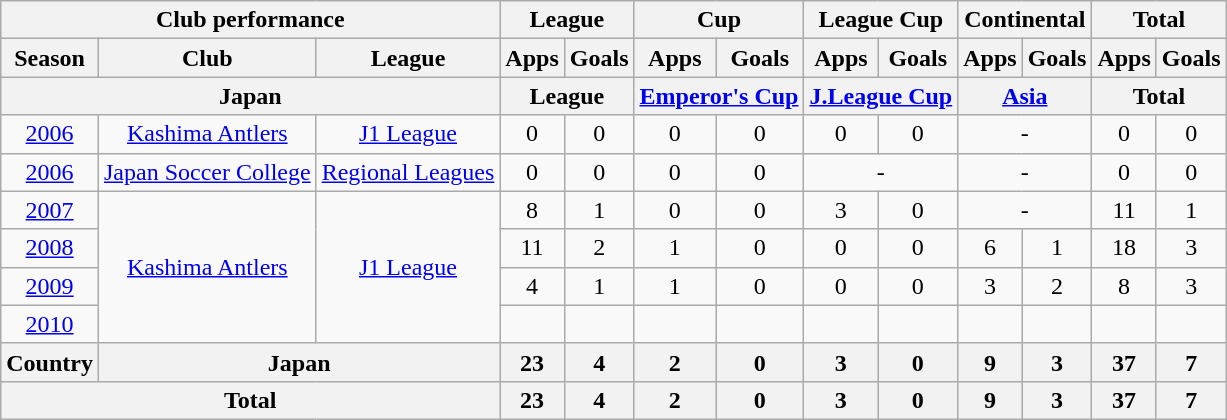<table class="wikitable" style="text-align:center;">
<tr>
<th colspan=3>Club performance</th>
<th colspan=2>League</th>
<th colspan=2>Cup</th>
<th colspan=2>League Cup</th>
<th colspan=2>Continental</th>
<th colspan=2>Total</th>
</tr>
<tr>
<th>Season</th>
<th>Club</th>
<th>League</th>
<th>Apps</th>
<th>Goals</th>
<th>Apps</th>
<th>Goals</th>
<th>Apps</th>
<th>Goals</th>
<th>Apps</th>
<th>Goals</th>
<th>Apps</th>
<th>Goals</th>
</tr>
<tr>
<th colspan=3>Japan</th>
<th colspan=2>League</th>
<th colspan=2><a href='#'>Emperor's Cup</a></th>
<th colspan=2><a href='#'>J.League Cup</a></th>
<th colspan=2><a href='#'>Asia</a></th>
<th colspan=2>Total</th>
</tr>
<tr>
<td><a href='#'>2006</a></td>
<td><a href='#'>Kashima Antlers</a></td>
<td><a href='#'>J1 League</a></td>
<td>0</td>
<td>0</td>
<td>0</td>
<td>0</td>
<td>0</td>
<td>0</td>
<td colspan="2">-</td>
<td>0</td>
<td>0</td>
</tr>
<tr>
<td><a href='#'>2006</a></td>
<td><a href='#'>Japan Soccer College</a></td>
<td><a href='#'>Regional Leagues</a></td>
<td>0</td>
<td>0</td>
<td>0</td>
<td>0</td>
<td colspan="2">-</td>
<td colspan="2">-</td>
<td>0</td>
<td>0</td>
</tr>
<tr>
<td><a href='#'>2007</a></td>
<td rowspan="4"><a href='#'>Kashima Antlers</a></td>
<td rowspan="4"><a href='#'>J1 League</a></td>
<td>8</td>
<td>1</td>
<td>0</td>
<td>0</td>
<td>3</td>
<td>0</td>
<td colspan="2">-</td>
<td>11</td>
<td>1</td>
</tr>
<tr>
<td><a href='#'>2008</a></td>
<td>11</td>
<td>2</td>
<td>1</td>
<td>0</td>
<td>0</td>
<td>0</td>
<td>6</td>
<td>1</td>
<td>18</td>
<td>3</td>
</tr>
<tr>
<td><a href='#'>2009</a></td>
<td>4</td>
<td>1</td>
<td>1</td>
<td>0</td>
<td>0</td>
<td>0</td>
<td>3</td>
<td>2</td>
<td>8</td>
<td>3</td>
</tr>
<tr>
<td><a href='#'>2010</a></td>
<td></td>
<td></td>
<td></td>
<td></td>
<td></td>
<td></td>
<td></td>
<td></td>
<td></td>
<td></td>
</tr>
<tr>
<th rowspan=1>Country</th>
<th colspan=2>Japan</th>
<th>23</th>
<th>4</th>
<th>2</th>
<th>0</th>
<th>3</th>
<th>0</th>
<th>9</th>
<th>3</th>
<th>37</th>
<th>7</th>
</tr>
<tr>
<th colspan=3>Total</th>
<th>23</th>
<th>4</th>
<th>2</th>
<th>0</th>
<th>3</th>
<th>0</th>
<th>9</th>
<th>3</th>
<th>37</th>
<th>7</th>
</tr>
</table>
